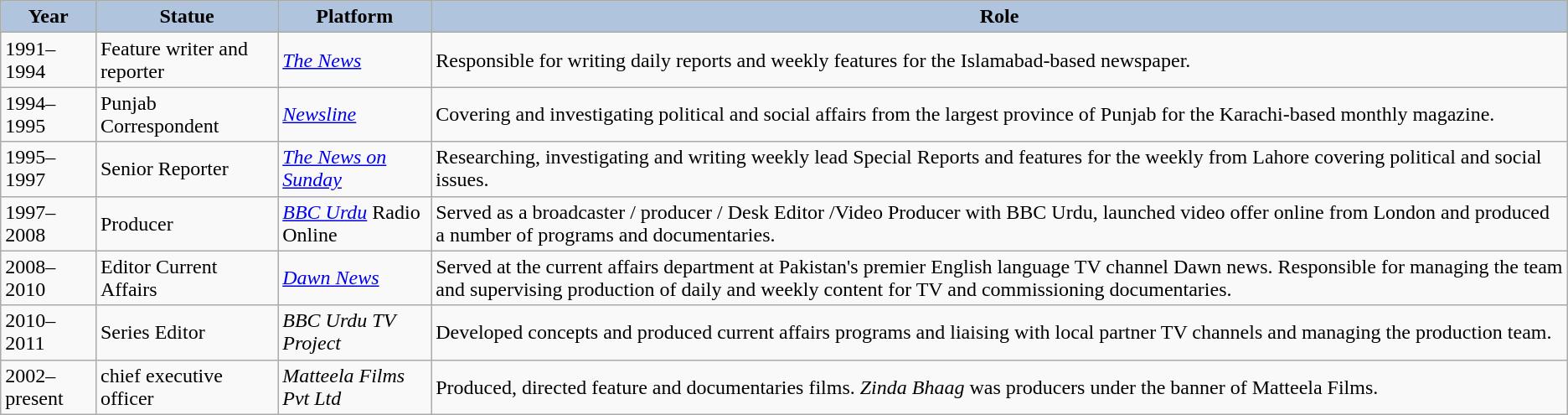<table class="wikitable">
<tr align="center">
<th style="background:#B0C4DE;">Year</th>
<th style="background:#B0C4DE;">Statue</th>
<th style="background:#B0C4DE;">Platform</th>
<th style="background:#B0C4DE;">Role</th>
</tr>
<tr>
<td>1991–1994</td>
<td>Feature writer and reporter</td>
<td><em><a href='#'>The News</a></em></td>
<td>Responsible for writing daily reports and weekly features for the Islamabad-based newspaper.</td>
</tr>
<tr>
<td>1994–1995</td>
<td>Punjab Correspondent</td>
<td><em><a href='#'>Newsline</a></em></td>
<td>Covering and investigating political and social affairs from the largest province of Punjab for the Karachi-based monthly magazine.</td>
</tr>
<tr>
<td>1995–1997</td>
<td>Senior Reporter</td>
<td><em><a href='#'>The News on Sunday</a></em></td>
<td>Researching, investigating and writing weekly lead Special Reports and features for the weekly from Lahore covering political and social issues.</td>
</tr>
<tr>
<td>1997–2008</td>
<td>Producer</td>
<td><em><a href='#'>BBC Urdu</a></em> Radio Online</td>
<td>Served as a broadcaster / producer / Desk Editor /Video Producer with BBC Urdu, launched video offer online from London and produced a number of programs and documentaries.</td>
</tr>
<tr>
<td>2008–2010</td>
<td>Editor Current Affairs</td>
<td><em><a href='#'>Dawn News</a></em></td>
<td>Served at the current affairs department at Pakistan's premier English language TV channel Dawn news. Responsible for managing the team and supervising production of daily and weekly content for TV and commissioning documentaries.</td>
</tr>
<tr>
<td>2010–2011</td>
<td>Series Editor</td>
<td><em>BBC Urdu TV Project</em></td>
<td>Developed concepts and produced current affairs programs and liaising with local partner TV channels and managing the production team.</td>
</tr>
<tr>
<td>2002–present</td>
<td>chief executive officer</td>
<td><em>Matteela Films Pvt Ltd</em></td>
<td>Produced, directed feature and documentaries films. <em>Zinda Bhaag</em>  was producers under the banner of Matteela Films.</td>
</tr>
</table>
